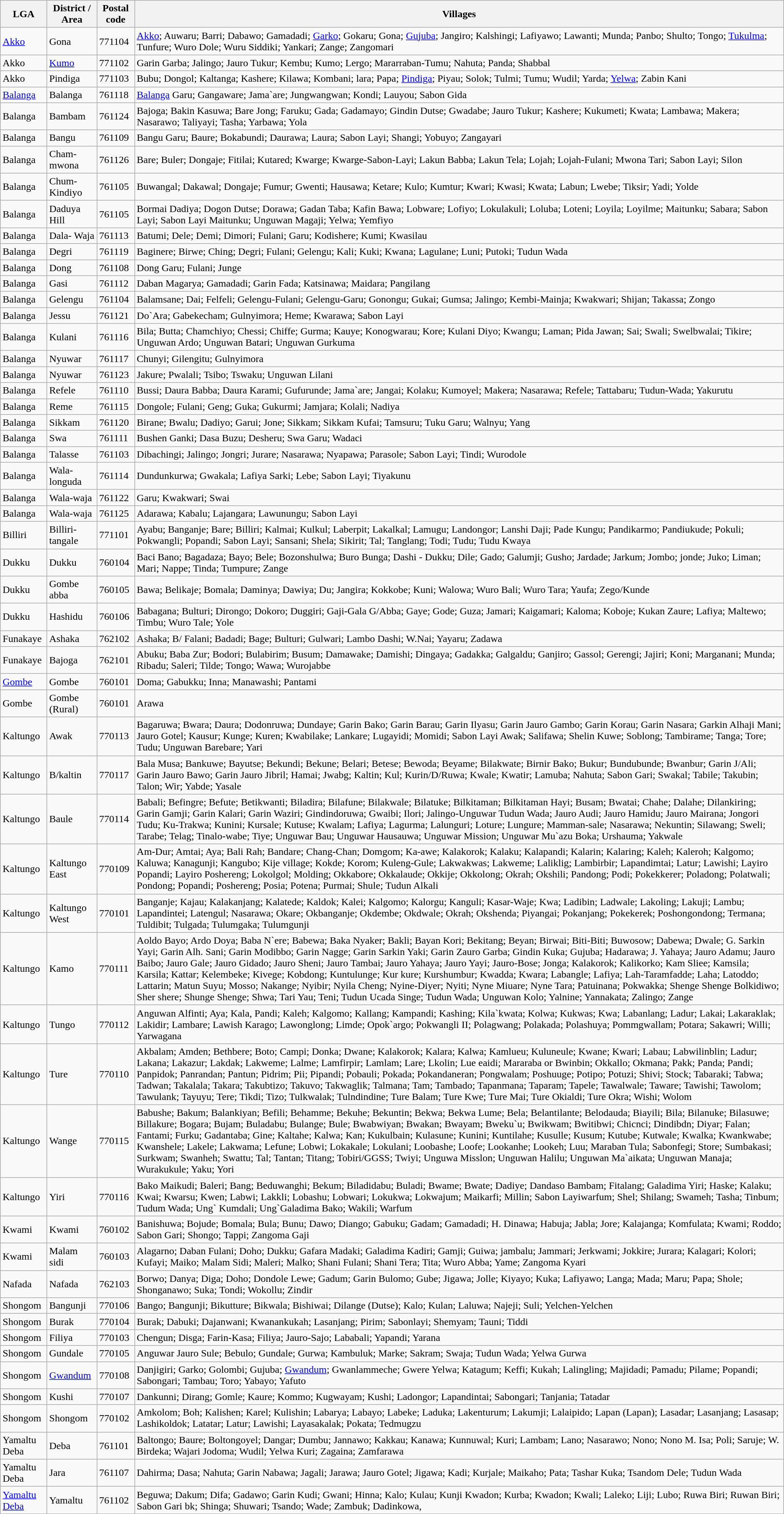<table class="wikitable sortable">
<tr>
<th>LGA</th>
<th>District / Area</th>
<th>Postal code</th>
<th>Villages</th>
</tr>
<tr>
<td><a href='#'>Akko</a></td>
<td>Gona</td>
<td>771104</td>
<td><a href='#'>Akko</a>; Auwaru; Barri; Dabawo; Gamadadi; <a href='#'>Garko</a>; Gokaru; Gona; <a href='#'>Gujuba</a>; Jangiro; Kalshingi; Lafiyawo; Lawanti; Munda; Panbo; Shulto; Tongo; <a href='#'>Tukulma</a>; Tunfure; Wuro Dole; Wuru Siddiki; Yankari; Zange; Zangomari</td>
</tr>
<tr>
<td>Akko</td>
<td><a href='#'>Kumo</a></td>
<td>771102</td>
<td>Garin Garba; Jalingo; Jauro Tukur; Kembu; Kumo; Lergo; Mararraban-Tumu; Nahuta; Panda; Shabbal</td>
</tr>
<tr>
<td>Akko</td>
<td>Pindiga</td>
<td>771103</td>
<td>Bubu; Dongol; Kaltanga; Kashere; Kilawa; Kombani; lara; Papa; <a href='#'>Pindiga</a>; Piyau; Solok; Tulmi; Tumu; Wudil; Yarda; <a href='#'>Yelwa</a>; Zabin Kani</td>
</tr>
<tr>
<td><a href='#'>Balanga</a></td>
<td>Balanga</td>
<td>761118</td>
<td><a href='#'>Balanga</a> Garu; Gangaware; Jama`are; Jungwangwan; Kondi; Lauyou; Sabon Gida</td>
</tr>
<tr>
<td>Balanga</td>
<td>Bambam</td>
<td>761124</td>
<td>Bajoga; Bakin Kasuwa; Bare Jong; Faruku; Gada; Gadamayo; Gindin Dutse; Gwadabe; Jauro Tukur; Kashere; Kukumeti; Kwata; Lambawa; Makera; Nasarawo; Taliyayi; Tasha; Yarbawa; Yola</td>
</tr>
<tr>
<td>Balanga</td>
<td>Bangu</td>
<td>761109</td>
<td>Bangu Garu; Baure; Bokabundi; Daurawa; Laura; Sabon Layi; Shangi; Yobuyo; Zangayari</td>
</tr>
<tr>
<td>Balanga</td>
<td>Cham-mwona</td>
<td>761126</td>
<td>Bare; Buler; Dongaje; Fitilai; Kutared; Kwarge; Kwarge-Sabon-Layi; Lakun Babba; Lakun Tela; Lojah; Lojah-Fulani; Mwona Tari; Sabon Layi; Silon</td>
</tr>
<tr>
<td>Balanga</td>
<td>Chum- Kindiyo</td>
<td>761105</td>
<td>Buwangal; Dakawal; Dongaje; Fumur; Gwenti; Hausawa; Ketare; Kulo; Kumtur; Kwari; Kwasi; Kwata; Labun; Lwebe; Tiksir; Yadi; Yolde</td>
</tr>
<tr>
<td>Balanga</td>
<td>Daduya Hill</td>
<td>761105</td>
<td>Bormai Dadiya; Dogon Dutse; Dorawa; Gadan Taba; Kafin Bawa; Lobware; Lofiyo; Lokulakuli; Loluba; Loteni; Loyila; Loyilme; Maitunku; Sabara; Sabon Layi; Sabon Layi Maitunku; Unguwan Magaji; Yelwa; Yemfiyo</td>
</tr>
<tr>
<td>Balanga</td>
<td>Dala- Waja</td>
<td>761113</td>
<td>Batumi; Dele; Demi; Dimori; Fulani; Garu; Kodishere; Kumi; Kwasilau</td>
</tr>
<tr>
<td>Balanga</td>
<td>Degri</td>
<td>761119</td>
<td>Baginere; Birwe; Ching; Degri; Fulani; Gelengu; Kali; Kuki; Kwana; Lagulane; Luni; Putoki; Tudun Wada</td>
</tr>
<tr>
<td>Balanga</td>
<td>Dong</td>
<td>761108</td>
<td>Dong Garu; Fulani; Junge</td>
</tr>
<tr>
<td>Balanga</td>
<td>Gasi</td>
<td>761112</td>
<td>Daban Magarya; Gamadadi; Garin Fada; Katsinawa; Maidara; Pangilang</td>
</tr>
<tr>
<td>Balanga</td>
<td>Gelengu</td>
<td>761104</td>
<td>Balamsane; Dai; Felfeli; Gelengu-Fulani; Gelengu-Garu; Gonongu; Gukai; Gumsa; Jalingo; Kembi-Mainja; Kwakwari; Shijan; Takassa; Zongo</td>
</tr>
<tr>
<td>Balanga</td>
<td>Jessu</td>
<td>761121</td>
<td>Do`Ara; Gabekecham; Gulnyimora; Heme; Kwarawa; Sabon Layi</td>
</tr>
<tr>
<td>Balanga</td>
<td>Kulani</td>
<td>761116</td>
<td>Bila; Butta; Chamchiyo; Chessi; Chiffe; Gurma; Kauye; Konogwarau; Kore; Kulani Diyo; Kwangu; Laman; Pida Jawan; Sai; Swali; Swelbwalai; Tikire; Unguwan Ardo; Unguwan Batari; Unguwan Gurkuma</td>
</tr>
<tr>
<td>Balanga</td>
<td>Nyuwar</td>
<td>761117</td>
<td>Chunyi; Gilengitu; Gulnyimora</td>
</tr>
<tr>
<td>Balanga</td>
<td>Nyuwar</td>
<td>761123</td>
<td>Jakure; Pwalali; Tsibo; Tswaku; Unguwan Lilani</td>
</tr>
<tr>
<td>Balanga</td>
<td>Refele</td>
<td>761110</td>
<td>Bussi; Daura Babba; Daura Karami; Gufurunde; Jama`are; Jangai; Kolaku; Kumoyel; Makera; Nasarawa; Refele; Tattabaru; Tudun-Wada; Yakurutu</td>
</tr>
<tr>
<td>Balanga</td>
<td>Reme</td>
<td>761115</td>
<td>Dongole; Fulani; Geng; Guka; Gukurmi; Jamjara; Kolali; Nadiya</td>
</tr>
<tr>
<td>Balanga</td>
<td>Sikkam</td>
<td>761120</td>
<td>Birane; Bwalu; Dadiyo; Garui; Jone; Sikkam; Sikkam Kufai; Tamsuru; Tuku Garu; Walnyu; Yang</td>
</tr>
<tr>
<td>Balanga</td>
<td>Swa</td>
<td>761111</td>
<td>Bushen Ganki; Dasa Buzu; Desheru; Swa Garu; Wadaci</td>
</tr>
<tr>
<td>Balanga</td>
<td>Talasse</td>
<td>761103</td>
<td>Dibachingi; Jalingo; Jongri; Jurare; Nasarawa; Nyapawa; Parasole; Sabon Layi; Tindi; Wurodole</td>
</tr>
<tr>
<td>Balanga</td>
<td>Wala-longuda</td>
<td>761114</td>
<td>Dundunkurwa; Gwakala; Lafiya Sarki; Lebe; Sabon Layi; Tiyakunu</td>
</tr>
<tr>
<td>Balanga</td>
<td>Wala-waja</td>
<td>761122</td>
<td>Garu; Kwakwari; Swai</td>
</tr>
<tr>
<td>Balanga</td>
<td>Wala-waja</td>
<td>761125</td>
<td>Adarawa; Kabalu; Lajangara; Lawunungu; Sabon Layi</td>
</tr>
<tr>
<td>Billiri</td>
<td>Billiri-tangale</td>
<td>771101</td>
<td>Ayabu; Banganje; Bare; Billiri; Kalmai; Kulkul; Laberpit; Lakalkal; Lamugu; Landongor; Lanshi Daji; Pade Kungu; Pandikarmo; Pandiukude; Pokuli; Pokwangli; Popandi; Sabon Layi; Sansani; Shela; Sikirit; Tal; Tanglang; Todi; Tudu; Tudu Kwaya</td>
</tr>
<tr>
<td>Dukku</td>
<td>Dukku</td>
<td>760104</td>
<td>Baci Bano; Bagadaza; Bayo; Bele; Bozonshulwa; Buro Bunga; Dashi - Dukku; Dile; Gado; Galumji; Gusho; Jardade; Jarkum; Jombo; jonde; Juko; Liman; Mari; Nappe; Tinda; Tumpure; Zange</td>
</tr>
<tr>
<td>Dukku</td>
<td>Gombe abba</td>
<td>760105</td>
<td>Bawa; Belikaje; Bomala; Daminya; Dawiya; Du; Jangira; Kokkobe; Kuni; Walowa; Wuro Bali; Wuro Tara; Yaufa; Zego/Kunde</td>
</tr>
<tr>
<td>Dukku</td>
<td>Hashidu</td>
<td>760106</td>
<td>Babagana; Bulturi; Dirongo; Dokoro; Duggiri; Gaji-Gala G/Abba; Gaye; Gode; Guza; Jamari; Kaigamari; Kaloma; Koboje; Kukan Zaure; Lafiya; Maltewo; Timbu; Wuro Tale; Yole</td>
</tr>
<tr>
<td>Funakaye</td>
<td>Ashaka</td>
<td>762102</td>
<td>Ashaka; B/ Falani; Badadi; Bage; Bulturi; Gulwari; Lambo Dashi; W.Nai; Yayaru; Zadawa</td>
</tr>
<tr>
<td>Funakaye</td>
<td>Bajoga</td>
<td>762101</td>
<td>Abuku; Baba Zur; Bodori; Bulabirim; Busum; Damawake; Damishi; Dingaya; Gadakka; Galgaldu; Ganjiro; Gassol; Gerengi; Jajiri; Koni; Marganani; Munda; Ribadu; Saleri; Tilde; Tongo; Wawa; Wurojabbe</td>
</tr>
<tr>
<td><a href='#'>Gombe</a></td>
<td>Gombe</td>
<td>760101</td>
<td>Doma; Gabukku; Inna; Manawashi; Pantami</td>
</tr>
<tr>
<td>Gombe</td>
<td>Gombe (Rural)</td>
<td>760101</td>
<td>Arawa</td>
</tr>
<tr>
<td>Kaltungo</td>
<td>Awak</td>
<td>770113</td>
<td>Bagaruwa; Bwara; Daura; Dodonruwa; Dundaye; Garin Bako; Garin Barau; Garin Ilyasu; Garin Jauro Gambo; Garin Korau; Garin Nasara; Garkin Alhaji Mani; Jauro Gotel; Kausur; Kunge; Kuren; Kwabilake; Lankare; Lugayidi; Momidi; Sabon Layi Awak; Salifawa; Shelin Kuwe; Soblong; Tambirame; Tanga; Tore; Tudu; Unguwan Barebare; Yari</td>
</tr>
<tr>
<td>Kaltungo</td>
<td>B/kaltin</td>
<td>770117</td>
<td>Bala Musa; Bankuwe; Bayutse; Bekundi; Bekune; Belari; Betese; Bewoda; Beyame; Bilakwate; Birnir Bako; Bukur; Bundubunde; Bwanbur; Garin J/Ali; Garin Jauro Bawo; Garin Jauro Jibril; Hamai; Jwabg; Kaltin; Kul; Kurin/D/Ruwa; Kwale; Kwatir; Lamuba; Nahuta; Sabon Gari; Swakal; Tabile; Takubin; Talon; Wir; Yabde; Yasale</td>
</tr>
<tr>
<td>Kaltungo</td>
<td>Baule</td>
<td>770114</td>
<td>Babali; Befingre; Befute; Betikwanti; Biladira; Bilafune; Bilakwale; Bilatuke; Bilkitaman; Bilkitaman Hayi; Busam; Bwatai; Chahe; Dalahe; Dilankiring; Garin Gamji; Garin Kalari; Garin Waziri; Gindindoruwa; Gwaibi; Ilori; Jalingo-Unguwar Tudun Wada; Jauro Audi; Jauro Hamidu; Jauro Mairana; Jongori Tudu; Ku-Trakwa; Kunini; Kursale; Kutuse; Kwalam; Lafiya; Lagurma; Lalunguri; Loture; Lungure; Mamman-sale; Nasarawa; Nekuntin; Silawang; Sweli; Tarabe; Telag; Tinalo-wabe; Tiye; Unguwar Bau; Unguwar Hausauwa; Unguwar Mission; Unguwar Mu`azu Boka; Urshauma; Yakwale</td>
</tr>
<tr>
<td>Kaltungo</td>
<td>Kaltungo East</td>
<td>770109</td>
<td>Am-Dur; Amtai; Aya; Bali Rah; Bandare; Chang-Chan; Domgom; Ka-awe; Kalakorok; Kalaku; Kalapandi; Kalarin; Kalaring; Kaleh; Kaleroh; Kalgomo; Kaluwa; Kanagunji; Kangubo; Kije village; Kokde; Korom; Kuleng-Gule; Lakwakwas; Lakweme; Laliklig; Lambirbir; Lapandimtai; Latur; Lawishi; Layiro Popandi; Layiro Poshereng; Lokolgol; Molding; Okkabore; Okkalaude; Okkije; Okkolong; Okrah; Okshili; Pandong; Podi; Pokekkerer; Poladong; Polatwali; Pondong; Popandi; Poshereng; Posia; Potena; Purmai; Shule; Tudun Alkali</td>
</tr>
<tr>
<td>Kaltungo</td>
<td>Kaltungo West</td>
<td>770101</td>
<td>Banganje; Kajau; Kalakanjang; Kalatede; Kaldok; Kalei; Kalgomo; Kalorgu; Kanguli; Kasar-Waje; Kwa; Ladibin; Ladwale; Lakoling; Lakuji; Lambu; Lapandintei; Latengul; Nasarawa; Okare; Okbanganje; Okdembe; Okdwale; Okrah; Okshenda; Piyangai; Pokanjang; Pokekerek; Poshongondong; Termana; Tuldibit; Tulgada; Tulumgaka; Tulumgunji</td>
</tr>
<tr>
<td>Kaltungo</td>
<td>Kamo</td>
<td>770111</td>
<td>Aoldo Bayo; Ardo Doya; Baba N`ere; Babewa; Baka Nyaker; Bakli; Bayan Kori; Bekitang; Beyan; Birwai; Biti-Biti; Buwosow; Dabewa; Dwale; G. Sarkin Yayi; Garin Alh. Sani; Garin Modibbo; Garin Nagge; Garin Sarkin Yaki; Garin Zauro Garba; Gindin Kuka; Gujuba; Hadarawa; J. Yahaya; Jauro Adamu; Jauro Baibo; Jauro Gale; Jauro Gidado; Jauro Sheni; Jauro Tambai; Jauro Yahaya; Jauro Yayi; Jauro-Bose; Jonga; Kalakorok; Kalikorko; Kam Sliee; Kamsila; Karsila; Kattar; Kelembeke; Kivege; Kobdong; Kuntulunge; Kur kure; Kurshumbur; Kwadda; Kwara; Labangle; Lafiya; Lah-Taramfadde; Laha; Latoddo; Lattarin; Matun Suyu; Mosso; Nakange; Nyibir; Nyila Cheng; Nyine-Diyer; Nyiti; Nyne Miuare; Nyne Tara; Patuinana; Pokwakka; Shenge Shenge Bolkidiwo; Sher shere; Shunge Shenge; Shwa; Tari Yau; Teni; Tudun Ucada Singe; Tudun Wada; Unguwan Kolo; Yalnine; Yannakata; Zalingo; Zange</td>
</tr>
<tr>
<td>Kaltungo</td>
<td>Tungo</td>
<td>770112</td>
<td>Anguwan Alfinti; Aya; Kala, Pandi; Kaleh; Kalgomo; Kallang; Kampandi; Kashing; Kila`kwata; Kolwa; Kukwas; Kwa; Labanlang; Ladur; Lakai; Lakaraklak; Lakidir; Lambare; Lawish Karago; Lawonglong; Limde; Opok`argo; Pokwangli II; Polagwang; Polakada; Polashuya; Pommgwallam; Potara; Sakawri; Willi; Yarwagana</td>
</tr>
<tr>
<td>Kaltungo</td>
<td>Ture</td>
<td>770110</td>
<td>Akbalam; Amden; Bethbere; Boto; Campi; Donka; Dwane; Kalakorok; Kalara; Kalwa; Kamlueu; Kuluneule; Kwane; Kwari; Labau; Labwilinblin; Ladur; Lakana; Lakazur; Lakdak; Lakweme; Lalme; Lamfirpir; Lamlam; Lare; Lkolin; Lue eaidi; Mararaba or Bwinbin; Okkallo; Okmana; Pakk; Panda; Pandi; Panpidok; Panrandan; Pantun; Pidrim; Pii; Pipandi; Pobauli; Pokada; Pokandaneran; Pongwalam; Poshuuge; Potipo; Potuzi; Shivi; Stock; Tabaraki; Tabwa; Tadwan; Takalala; Takara; Takubtizo; Takuvo; Takwaglik; Talmana; Tam; Tambado; Tapanmana; Taparam; Tapele; Tawalwale; Taware; Tawishi; Tawolom; Tawulank; Tayuyu; Tere; Tikdi; Tizo; Tulkwalak; Tulndindine; Ture Balam; Ture Kwe; Ture Mai; Ture Okialdi; Ture Okra; Wishi; Wolom</td>
</tr>
<tr>
<td>Kaltungo</td>
<td>Wange</td>
<td>770115</td>
<td>Babushe; Bakum; Balankiyan; Befili; Behamme; Bekuhe; Bekuntin; Bekwa; Bekwa Lume; Bela; Belantilante; Belodauda; Biayili; Bila; Bilanuke; Bilasuwe; Billakure; Bogara; Bujam; Buladabu; Bulange; Bule; Bwabwiyan; Bwakan; Bwayam; Bweku`u; Bwikwam; Bwitibwi; Chicnci; Dindibdn; Diyar; Falan; Fantami; Furku; Gadantaba; Gine; Kaltahe; Kalwa; Kan; Kukulbain; Kulasune; Kunini; Kuntilahe; Kusulle; Kusum; Kutube; Kutwale; Kwalka; Kwankwabe; Kwanshele; Lakele; Lakwama; Lefune; Lobwi; Lokakale; Lokulani; Loobashe; Loofe; Lookanhe; Lookeh; Luu; Maraban Tula; Sabonfegi; Store; Sumbakasi; Surkwam; Swanheh; Swattu; Tal; Tantan; Titang; Tobiri/GGSS; Twiyi; Unguwa Misslon; Unguwan Halilu; Unguwan Ma`aikata; Unguwan Manaja; Wurakukule; Yaku; Yori</td>
</tr>
<tr>
<td>Kaltungo</td>
<td>Yiri</td>
<td>770116</td>
<td>Bako Maikudi; Baleri; Bang; Beduwanghi; Bekum; Biladidabu; Buladi; Bwame; Bwate; Dadiye; Dandaso Bambam; Fitalang; Galadima Yiri; Haske; Kalaku; Kwai; Kwarsu; Kwen; Labwi; Lakkli; Lobashu; Lobwari; Lokukwa; Lokwajum; Maikarfi; Millin; Sabon Layiwarfum; Shel; Shilang; Swameh; Tasha; Tinbum; Tudum Wada; Ung` Kumdali; Ung`Galadima Bako; Wakili; Warfum</td>
</tr>
<tr>
<td>Kwami</td>
<td>Kwami</td>
<td>760102</td>
<td>Banishuwa; Bojude; Bomala; Bula; Bunu; Dawo; Diango; Gabuku; Gadam; Gamadadi; H. Dinawa; Habuja; Jabla; Jore; Kalajanga; Komfulata; Kwami; Roddo; Sabon Gari; Shongo; Tappi; Zangoma Gaji</td>
</tr>
<tr>
<td>Kwami</td>
<td>Malam sidi</td>
<td>760103</td>
<td>Alagarno; Daban Fulani; Doho; Dukku; Gafara Madaki; Galadima Kadiri; Gamji; Guiwa; jambalu; Jammari; Jerkwami; Jokkire; Jurara; Kalagari; Kolori; Kufayi; Maiko; Malam Sidi; Maleri; Malko; Shani Fulani; Shani Tera; Tita; Wuro Abba; Yame; Zangoma Kyari</td>
</tr>
<tr>
<td>Nafada</td>
<td>Nafada</td>
<td>762103</td>
<td>Borwo; Danya; Diga; Doho; Dondole Lewe; Gadum; Garin Bulomo; Gube; Jigawa; Jolle; Kiyayo; Kuka; Lafiyawo; Langa; Mada; Maru; Papa; Shole; Shonganawo; Suka; Tondi; Wokollu; Zindir</td>
</tr>
<tr>
<td>Shongom</td>
<td>Bangunji</td>
<td>770106</td>
<td>Bango; Bangunji; Bikutture; Bikwala; Bishiwai; Dilange (Dutse); Kalo; Kulan; Laluwa; Najeji; Suli; Yelchen-Yelchen</td>
</tr>
<tr>
<td>Shongom</td>
<td>Burak</td>
<td>770104</td>
<td>Burak; Dabuki; Dajanwani; Kwanankukah; Lasanjang; Pirim; Sabonlayi; Shemyam; Tauni; Tiddi</td>
</tr>
<tr>
<td>Shongom</td>
<td>Filiya</td>
<td>770103</td>
<td>Chengun; Disga; Farin-Kasa; Filiya; Jauro-Sajo; Lababali; Yapandi; Yarana</td>
</tr>
<tr>
<td>Shongom</td>
<td>Gundale</td>
<td>770105</td>
<td>Anguwar Jauro Sule; Bebulo; Gundale; Gurwa; Kambuluk; Marke; Sakram; Swaja; Tudun Wada; Yelwa Gurwa</td>
</tr>
<tr>
<td>Shongom</td>
<td><a href='#'>Gwandum</a></td>
<td>770108</td>
<td>Danjigiri; Garko; Golombi; Gujuba; <a href='#'>Gwandum</a>; Gwanlammeche; Gwere Yelwa; Katagum; Keffi; Kukah; Lalingling; Majidadi; Pamadu; Pilame; Popandi; Sabongari; Tambau; Toro; Yabayo; Yafuto</td>
</tr>
<tr>
<td>Shongom</td>
<td>Kushi</td>
<td>770107</td>
<td>Dankunni; Dirang; Gomle; Kaure; Kommo; Kugwayam; Kushi; Ladongor; Lapandintai; Sabongari; Tanjania; Tatadar</td>
</tr>
<tr>
<td>Shongom</td>
<td>Shongom</td>
<td>770102</td>
<td>Amkolom; Boh; Kalishen; Karel; Kulishin; Labarya; Labayo; Labeke; Laduka; Lakenturum; Lakumji; Lalaipido; Lapan (Lapan); Lasadar; Lasanjang; Lasasap; Lashikoldok; Latatar; Latur; Lawishi; Layasakalak; Pokata; Tedmugzu</td>
</tr>
<tr>
<td>Yamaltu Deba</td>
<td>Deba</td>
<td>761101</td>
<td>Baltongo; Baure; Boltongoyel; Dangar; Dumbu; Jannawo; Kakkau; Kanawa; Kunnuwal; Kuri; Lambam; Lano; Nasarawo; Nono; Nono M. Isa; Poli; Saruje; W. Birdeka; Wajari Jodoma; Wudil; Yelwa Kuri; Zagaina; Zamfarawa</td>
</tr>
<tr>
<td>Yamaltu Deba</td>
<td>Jara</td>
<td>761107</td>
<td>Dahirma; Dasa; Nahuta; Garin Nabawa; Jagali; Jarawa; Jauro Gotel; Jigawa; Kadi; Kurjale; Maikaho; Pata; Tashar Kuka; Tsandom Dele; Tudun Wada</td>
</tr>
<tr>
<td><a href='#'>Yamaltu Deba</a></td>
<td>Yamaltu</td>
<td>761102</td>
<td>Beguwa; Dakum; Difa; Gadawo; Garin Kudi; Gwani; Hinna; Kalo; Kulau; Kunji Kwadon; Kurba; Kwadon; Kwali; Laleko; Liji; Lubo; Ruwa Biri; Ruwan Biri; Sabon Gari bk; Shinga; Shuwari; Tsando; Wade; Zambuk; Dadinkowa,</td>
</tr>
</table>
